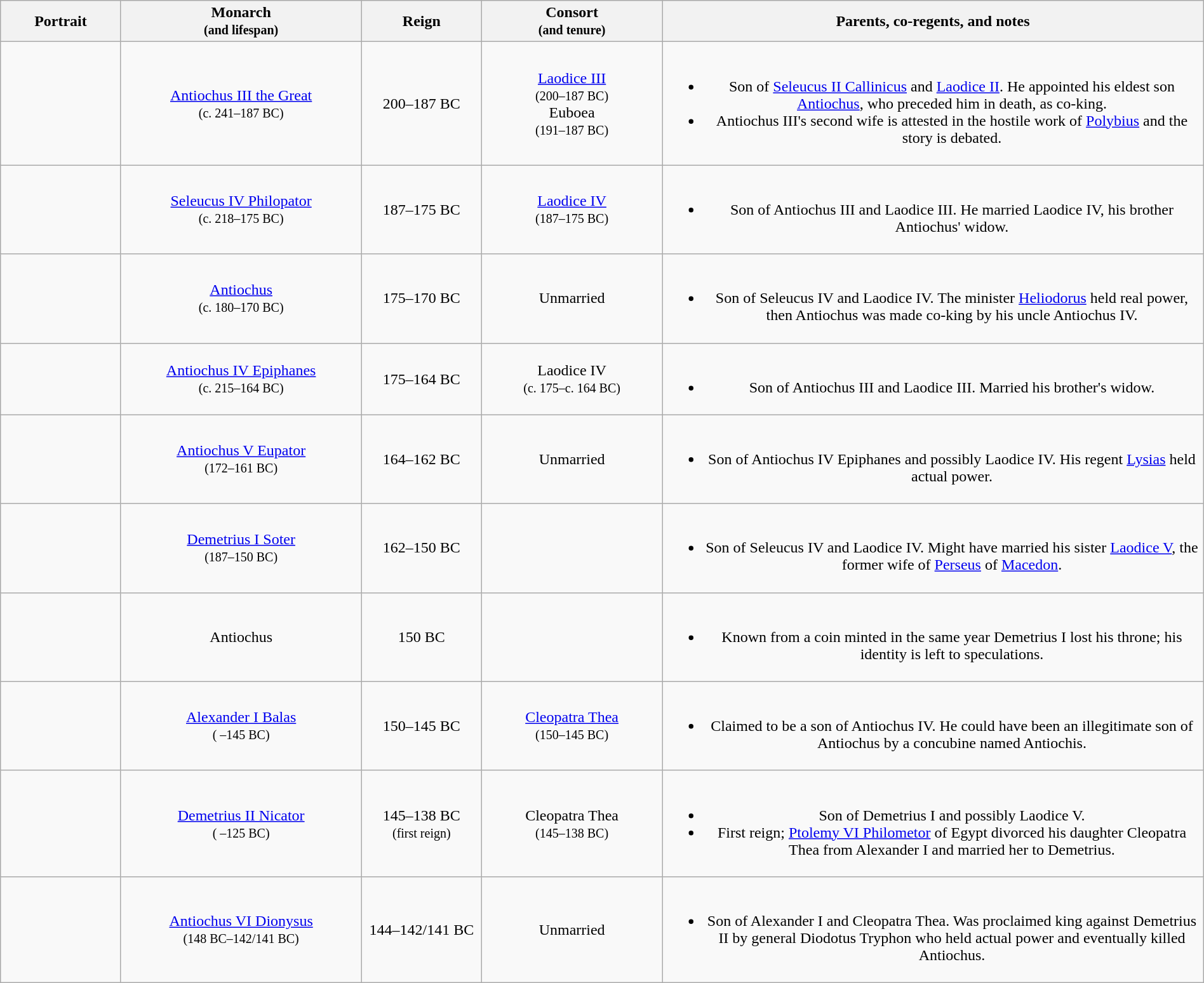<table width=100% class="wikitable">
<tr>
<th width=10%>Portrait</th>
<th width=20%>Monarch<br><small>(and lifespan)</small></th>
<th width=10%>Reign</th>
<th width=15%>Consort<br><small>(and tenure)</small></th>
<th>Parents, co-regents, and notes</th>
</tr>
<tr>
<td align="center"></td>
<td align="center"><a href='#'>Antiochus III the Great</a><br><small>(c. 241–187 BC)</small></td>
<td align="center">200–187 BC</td>
<td align="center"><a href='#'>Laodice III</a><br><small>(200–187 BC)</small><br>Euboea<br><small>(191–187 BC)</small></td>
<td align="center"><br><ul><li>Son of <a href='#'>Seleucus II Callinicus</a> and <a href='#'>Laodice II</a>. He appointed his eldest son <a href='#'>Antiochus</a>, who preceded him in death, as co-king.</li><li>Antiochus III's second wife is attested in the hostile work of <a href='#'>Polybius</a> and the story is debated.</li></ul></td>
</tr>
<tr>
<td align="center"></td>
<td align="center"><a href='#'>Seleucus IV Philopator</a><br><small>(c. 218–175 BC)</small></td>
<td align="center">187–175 BC</td>
<td align="center"><a href='#'>Laodice IV</a><br><small>(187–175 BC)</small></td>
<td align="center"><br><ul><li>Son of Antiochus III and Laodice III. He married Laodice IV, his brother Antiochus' widow.</li></ul></td>
</tr>
<tr>
<td align="center"></td>
<td align="center"><a href='#'>Antiochus</a><br><small>(c. 180–170 BC)</small></td>
<td align="center">175–170 BC</td>
<td align="center">Unmarried</td>
<td align="center"><br><ul><li>Son of Seleucus IV and Laodice IV. The minister <a href='#'>Heliodorus</a> held real power, then Antiochus was made co-king by his uncle Antiochus IV.</li></ul></td>
</tr>
<tr>
<td align="center"></td>
<td align="center"><a href='#'>Antiochus IV Epiphanes</a><br><small>(c. 215–164 BC)</small></td>
<td align="center">175–164 BC</td>
<td align="center">Laodice IV<br><small>(c. 175–c. 164 BC)</small></td>
<td align="center"><br><ul><li>Son of Antiochus III and Laodice III. Married his brother's widow.</li></ul></td>
</tr>
<tr>
<td align="center"></td>
<td align="center"><a href='#'>Antiochus V Eupator</a><br><small>(172–161 BC)</small></td>
<td align="center">164–162 BC</td>
<td align="center">Unmarried</td>
<td align="center"><br><ul><li>Son of Antiochus IV Epiphanes and possibly Laodice IV. His regent <a href='#'>Lysias</a> held actual power.</li></ul></td>
</tr>
<tr>
<td align="center"></td>
<td align="center"><a href='#'>Demetrius I Soter</a><br><small>(187–150 BC)</small></td>
<td align="center">162–150 BC</td>
<td align="center"></td>
<td align="center"><br><ul><li>Son of Seleucus IV and Laodice IV. Might have married his sister <a href='#'>Laodice V</a>, the former wife of <a href='#'>Perseus</a> of <a href='#'>Macedon</a>.</li></ul></td>
</tr>
<tr>
<td align="center"></td>
<td align="center">Antiochus</td>
<td align="center">150 BC</td>
<td align="center"></td>
<td align="center"><br><ul><li>Known from a coin minted in the same year Demetrius I lost his throne; his identity is left to speculations.</li></ul></td>
</tr>
<tr>
<td align="center"></td>
<td align="center"><a href='#'>Alexander I Balas</a><br><small>( –145 BC)</small></td>
<td align="center">150–145 BC</td>
<td align="center"><a href='#'>Cleopatra Thea</a> <br><small>(150–145 BC)</small></td>
<td align="center"><br><ul><li>Claimed to be a son of Antiochus IV. He could have been an illegitimate son of Antiochus by a concubine named Antiochis.</li></ul></td>
</tr>
<tr>
<td align="center"></td>
<td align="center"><a href='#'>Demetrius II Nicator</a><br><small>( –125 BC)</small></td>
<td align="center">145–138 BC<br><small>(first reign)</small></td>
<td align="center">Cleopatra Thea<br><small>(145–138 BC)</small><br></td>
<td align="center"><br><ul><li>Son of Demetrius I and possibly Laodice V.</li><li>First reign; <a href='#'>Ptolemy VI Philometor</a> of Egypt divorced his daughter Cleopatra Thea from Alexander I and married her to Demetrius.</li></ul></td>
</tr>
<tr>
<td align="center"></td>
<td align="center"><a href='#'>Antiochus VI Dionysus</a><br><small>(148 BC–142/141 BC)</small></td>
<td align="center">144–142/141 BC</td>
<td align="center">Unmarried</td>
<td align="center"><br><ul><li>Son of Alexander I and Cleopatra Thea. Was proclaimed king against Demetrius II by general Diodotus Tryphon who held actual power and eventually killed Antiochus.</li></ul></td>
</tr>
</table>
